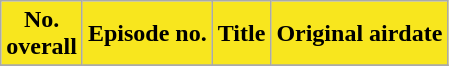<table class="wikitable">
<tr>
<th style="background-color: #F8E61E; color: #000000;">No. <br> overall</th>
<th style="background-color: #F8E61E; color: #000000;">Episode no.</th>
<th style="background-color: #F8E61E; color: #000000;">Title</th>
<th style="background-color: #F8E61E; color: #000000;">Original airdate</th>
</tr>
<tr>
</tr>
</table>
